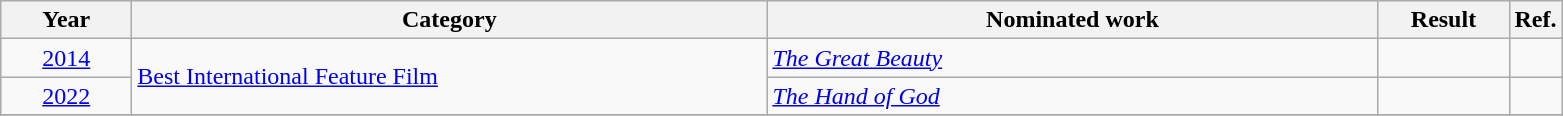<table class=wikitable>
<tr>
<th scope="col" style="width:5em;">Year</th>
<th scope="col" style="width:26em;">Category</th>
<th scope="col" style="width:25em;">Nominated work</th>
<th scope="col" style="width:5em;">Result</th>
<th>Ref.</th>
</tr>
<tr>
<td style="text-align:center;", rowspan="1"><a href='#'>2014</a></td>
<td rowspan="2"><a href='#'>Best International Feature Film</a></td>
<td><em><a href='#'>The Great Beauty</a></em></td>
<td></td>
<td></td>
</tr>
<tr>
<td style="text-align:center;"><a href='#'>2022</a></td>
<td><em><a href='#'>The Hand of God</a></em></td>
<td></td>
<td></td>
</tr>
<tr>
</tr>
</table>
